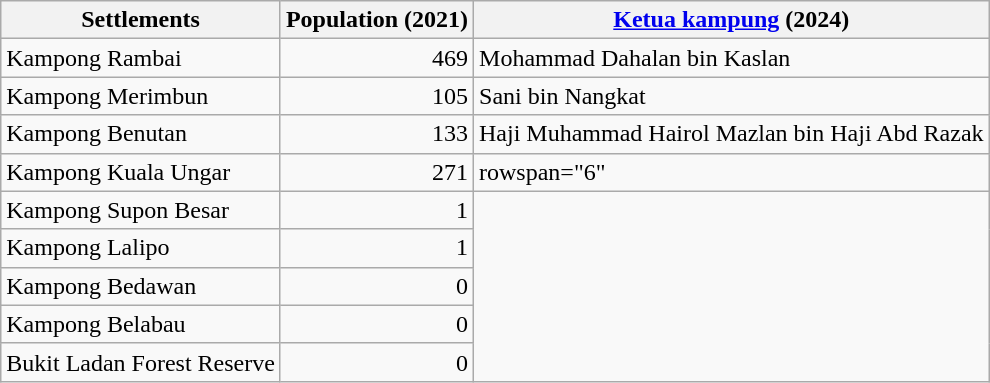<table class="wikitable">
<tr>
<th>Settlements</th>
<th>Population (2021)</th>
<th><a href='#'>Ketua kampung</a> (2024)</th>
</tr>
<tr>
<td>Kampong Rambai</td>
<td align="right">469</td>
<td>Mohammad Dahalan bin Kaslan</td>
</tr>
<tr>
<td>Kampong Merimbun</td>
<td align="right">105</td>
<td>Sani bin Nangkat</td>
</tr>
<tr>
<td>Kampong Benutan</td>
<td align="right">133</td>
<td>Haji Muhammad Hairol Mazlan bin Haji Abd Razak</td>
</tr>
<tr>
<td>Kampong Kuala Ungar</td>
<td align="right">271</td>
<td>rowspan="6" </td>
</tr>
<tr>
<td>Kampong Supon Besar</td>
<td align="right">1</td>
</tr>
<tr>
<td>Kampong Lalipo</td>
<td align="right">1</td>
</tr>
<tr>
<td>Kampong Bedawan</td>
<td align="right">0</td>
</tr>
<tr>
<td>Kampong Belabau</td>
<td align="right">0</td>
</tr>
<tr>
<td>Bukit Ladan Forest Reserve</td>
<td align="right">0</td>
</tr>
</table>
